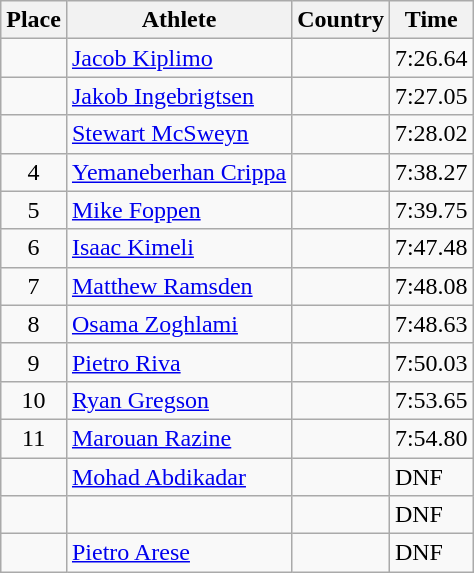<table class="wikitable mw-datatable sortable">
<tr>
<th>Place</th>
<th>Athlete</th>
<th>Country</th>
<th>Time</th>
</tr>
<tr>
<td align=center></td>
<td><a href='#'>Jacob Kiplimo</a></td>
<td></td>
<td>7:26.64  <strong></strong> <strong></strong> <strong></strong></td>
</tr>
<tr>
<td align=center></td>
<td><a href='#'>Jakob Ingebrigtsen</a></td>
<td></td>
<td>7:27.05 <strong></strong></td>
</tr>
<tr>
<td align=center></td>
<td><a href='#'>Stewart McSweyn</a></td>
<td></td>
<td>7:28.02 <strong></strong></td>
</tr>
<tr>
<td align=center>4</td>
<td><a href='#'>Yemaneberhan Crippa</a></td>
<td></td>
<td>7:38.27 <strong></strong></td>
</tr>
<tr>
<td align=center>5</td>
<td><a href='#'>Mike Foppen</a></td>
<td></td>
<td>7:39.75 </td>
</tr>
<tr>
<td align=center>6</td>
<td><a href='#'>Isaac Kimeli</a></td>
<td></td>
<td>7:47.48 </td>
</tr>
<tr>
<td align=center>7</td>
<td><a href='#'>Matthew Ramsden</a></td>
<td></td>
<td>7:48.08</td>
</tr>
<tr>
<td align=center>8</td>
<td><a href='#'>Osama Zoghlami</a></td>
<td></td>
<td>7:48.63 </td>
</tr>
<tr>
<td align=center>9</td>
<td><a href='#'>Pietro Riva</a></td>
<td></td>
<td>7:50.03 </td>
</tr>
<tr>
<td align=center>10</td>
<td><a href='#'>Ryan Gregson</a></td>
<td></td>
<td>7:53.65</td>
</tr>
<tr>
<td align=center>11</td>
<td><a href='#'>Marouan Razine</a></td>
<td></td>
<td>7:54.80</td>
</tr>
<tr>
<td align=center></td>
<td><a href='#'>Mohad Abdikadar</a></td>
<td></td>
<td>DNF</td>
</tr>
<tr>
<td align=center></td>
<td></td>
<td></td>
<td>DNF</td>
</tr>
<tr>
<td align=center></td>
<td><a href='#'>Pietro Arese</a></td>
<td></td>
<td>DNF</td>
</tr>
</table>
